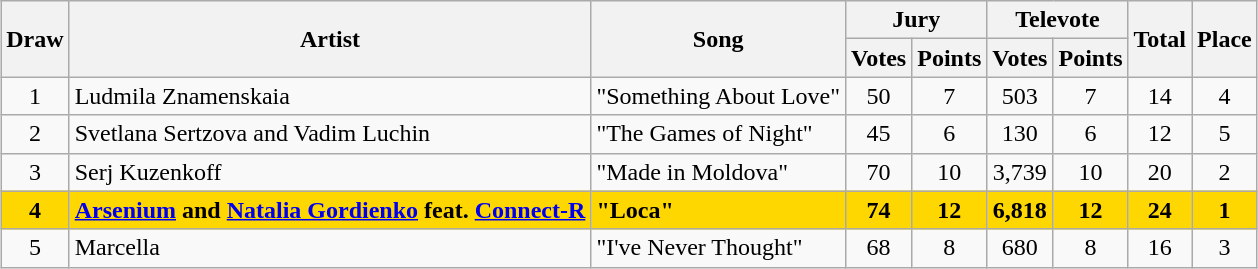<table class="sortable wikitable" style="margin: 1em auto 1em auto; text-align:center;">
<tr>
<th rowspan="2">Draw</th>
<th rowspan="2">Artist</th>
<th rowspan="2">Song</th>
<th colspan="2">Jury</th>
<th colspan="2">Televote</th>
<th rowspan="2">Total</th>
<th rowspan="2">Place</th>
</tr>
<tr>
<th>Votes</th>
<th>Points</th>
<th>Votes</th>
<th>Points</th>
</tr>
<tr>
<td>1</td>
<td align="left">Ludmila Znamenskaia</td>
<td align="left">"Something About Love"</td>
<td>50</td>
<td>7</td>
<td>503</td>
<td>7</td>
<td>14</td>
<td>4</td>
</tr>
<tr>
<td>2</td>
<td align="left">Svetlana Sertzova and Vadim Luchin</td>
<td align="left">"The Games of Night"</td>
<td>45</td>
<td>6</td>
<td>130</td>
<td>6</td>
<td>12</td>
<td>5</td>
</tr>
<tr>
<td>3</td>
<td align="left">Serj Kuzenkoff</td>
<td align="left">"Made in Moldova"</td>
<td>70</td>
<td>10</td>
<td>3,739</td>
<td>10</td>
<td>20</td>
<td>2</td>
</tr>
<tr style="font-weight:bold; background:gold;">
<td>4</td>
<td align="left"><a href='#'>Arsenium</a> and <a href='#'>Natalia Gordienko</a> feat. <a href='#'>Connect-R</a></td>
<td align="left">"Loca"</td>
<td>74</td>
<td>12</td>
<td>6,818</td>
<td>12</td>
<td>24</td>
<td>1</td>
</tr>
<tr>
<td>5</td>
<td align="left">Marcella</td>
<td align="left">"I've Never Thought"</td>
<td>68</td>
<td>8</td>
<td>680</td>
<td>8</td>
<td>16</td>
<td>3</td>
</tr>
</table>
